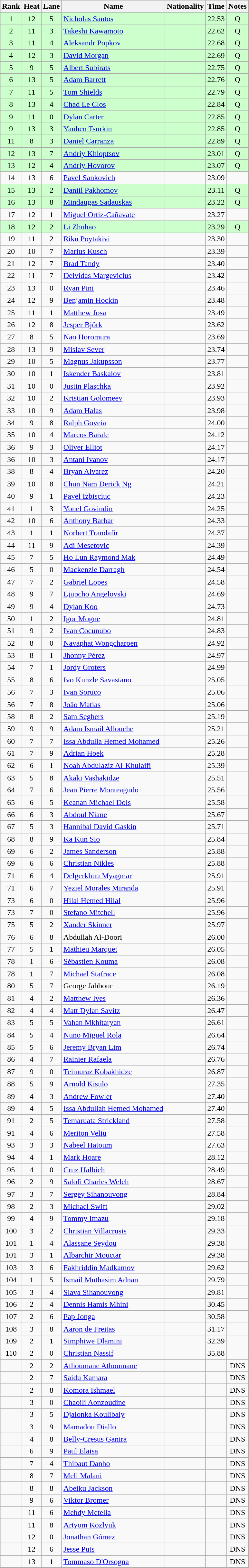<table class="wikitable sortable" style="text-align:center">
<tr>
<th>Rank</th>
<th>Heat</th>
<th>Lane</th>
<th>Name</th>
<th>Nationality</th>
<th>Time</th>
<th>Notes</th>
</tr>
<tr bgcolor=ccffcc>
<td>1</td>
<td>12</td>
<td>5</td>
<td align=left><a href='#'>Nicholas Santos</a></td>
<td align=left></td>
<td>22.53</td>
<td>Q</td>
</tr>
<tr bgcolor=ccffcc>
<td>2</td>
<td>11</td>
<td>3</td>
<td align=left><a href='#'>Takeshi Kawamoto</a></td>
<td align=left></td>
<td>22.62</td>
<td>Q</td>
</tr>
<tr bgcolor=ccffcc>
<td>3</td>
<td>11</td>
<td>4</td>
<td align=left><a href='#'>Aleksandr Popkov</a></td>
<td align=left></td>
<td>22.68</td>
<td>Q</td>
</tr>
<tr bgcolor=ccffcc>
<td>4</td>
<td>12</td>
<td>3</td>
<td align=left><a href='#'>David Morgan</a></td>
<td align=left></td>
<td>22.69</td>
<td>Q</td>
</tr>
<tr bgcolor=ccffcc>
<td>5</td>
<td>9</td>
<td>5</td>
<td align=left><a href='#'>Albert Subirats</a></td>
<td align=left></td>
<td>22.75</td>
<td>Q</td>
</tr>
<tr bgcolor=ccffcc>
<td>6</td>
<td>13</td>
<td>5</td>
<td align=left><a href='#'>Adam Barrett</a></td>
<td align=left></td>
<td>22.76</td>
<td>Q</td>
</tr>
<tr bgcolor=ccffcc>
<td>7</td>
<td>11</td>
<td>5</td>
<td align=left><a href='#'>Tom Shields</a></td>
<td align=left></td>
<td>22.79</td>
<td>Q</td>
</tr>
<tr bgcolor=ccffcc>
<td>8</td>
<td>13</td>
<td>4</td>
<td align=left><a href='#'>Chad Le Clos</a></td>
<td align=left></td>
<td>22.84</td>
<td>Q</td>
</tr>
<tr bgcolor=ccffcc>
<td>9</td>
<td>11</td>
<td>0</td>
<td align=left><a href='#'>Dylan Carter</a></td>
<td align=left></td>
<td>22.85</td>
<td>Q</td>
</tr>
<tr bgcolor=ccffcc>
<td>9</td>
<td>13</td>
<td>3</td>
<td align=left><a href='#'>Yauhen Tsurkin</a></td>
<td align=left></td>
<td>22.85</td>
<td>Q</td>
</tr>
<tr bgcolor=ccffcc>
<td>11</td>
<td>8</td>
<td>3</td>
<td align=left><a href='#'>Daniel Carranza</a></td>
<td align=left></td>
<td>22.89</td>
<td>Q</td>
</tr>
<tr bgcolor=ccffcc>
<td>12</td>
<td>13</td>
<td>7</td>
<td align=left><a href='#'>Andriy Khloptsov</a></td>
<td align=left></td>
<td>23.01</td>
<td>Q</td>
</tr>
<tr bgcolor=ccffcc>
<td>13</td>
<td>12</td>
<td>4</td>
<td align=left><a href='#'>Andriy Hovorov</a></td>
<td align=left></td>
<td>23.07</td>
<td>Q</td>
</tr>
<tr>
<td>14</td>
<td>13</td>
<td>6</td>
<td align=left><a href='#'>Pavel Sankovich</a></td>
<td align=left></td>
<td>23.09</td>
<td></td>
</tr>
<tr bgcolor=ccffcc>
<td>15</td>
<td>13</td>
<td>2</td>
<td align=left><a href='#'>Daniil Pakhomov</a></td>
<td align=left></td>
<td>23.11</td>
<td>Q</td>
</tr>
<tr bgcolor=ccffcc>
<td>16</td>
<td>13</td>
<td>8</td>
<td align=left><a href='#'>Mindaugas Sadauskas</a></td>
<td align=left></td>
<td>23.22</td>
<td>Q</td>
</tr>
<tr>
<td>17</td>
<td>12</td>
<td>1</td>
<td align=left><a href='#'>Miguel Ortiz-Cañavate</a></td>
<td align=left></td>
<td>23.27</td>
<td></td>
</tr>
<tr bgcolor=ccffcc>
<td>18</td>
<td>12</td>
<td>2</td>
<td align=left><a href='#'>Li Zhuhao</a></td>
<td align=left></td>
<td>23.29</td>
<td>Q</td>
</tr>
<tr>
<td>19</td>
<td>11</td>
<td>2</td>
<td align=left><a href='#'>Riku Poytakivi</a></td>
<td align=left></td>
<td>23.30</td>
<td></td>
</tr>
<tr>
<td>20</td>
<td>10</td>
<td>7</td>
<td align=left><a href='#'>Marius Kusch</a></td>
<td align=left></td>
<td>23.39</td>
<td></td>
</tr>
<tr>
<td>21</td>
<td>12</td>
<td>7</td>
<td align=left><a href='#'>Brad Tandy</a></td>
<td align=left></td>
<td>23.40</td>
<td></td>
</tr>
<tr>
<td>22</td>
<td>11</td>
<td>7</td>
<td align=left><a href='#'>Deividas Margevicius</a></td>
<td align=left></td>
<td>23.42</td>
<td></td>
</tr>
<tr>
<td>23</td>
<td>13</td>
<td>0</td>
<td align=left><a href='#'>Ryan Pini</a></td>
<td align=left></td>
<td>23.46</td>
<td></td>
</tr>
<tr>
<td>24</td>
<td>12</td>
<td>9</td>
<td align=left><a href='#'>Benjamin Hockin</a></td>
<td align=left></td>
<td>23.48</td>
<td></td>
</tr>
<tr>
<td>25</td>
<td>11</td>
<td>1</td>
<td align=left><a href='#'>Matthew Josa</a></td>
<td align=left></td>
<td>23.49</td>
<td></td>
</tr>
<tr>
<td>26</td>
<td>12</td>
<td>8</td>
<td align=left><a href='#'>Jesper Björk</a></td>
<td align=left></td>
<td>23.62</td>
<td></td>
</tr>
<tr>
<td>27</td>
<td>8</td>
<td>5</td>
<td align=left><a href='#'>Nao Horomura</a></td>
<td align=left></td>
<td>23.69</td>
<td></td>
</tr>
<tr>
<td>28</td>
<td>13</td>
<td>9</td>
<td align=left><a href='#'>Mislav Sever</a></td>
<td align=left></td>
<td>23.74</td>
<td></td>
</tr>
<tr>
<td>29</td>
<td>10</td>
<td>5</td>
<td align=left><a href='#'>Magnus Jakupsson</a></td>
<td align=left></td>
<td>23.77</td>
<td></td>
</tr>
<tr>
<td>30</td>
<td>10</td>
<td>1</td>
<td align=left><a href='#'>Iskender Baskalov</a></td>
<td align=left></td>
<td>23.81</td>
<td></td>
</tr>
<tr>
<td>31</td>
<td>10</td>
<td>0</td>
<td align=left><a href='#'>Justin Plaschka</a></td>
<td align=left></td>
<td>23.92</td>
<td></td>
</tr>
<tr>
<td>32</td>
<td>10</td>
<td>2</td>
<td align=left><a href='#'>Kristian Golomeev</a></td>
<td align=left></td>
<td>23.93</td>
<td></td>
</tr>
<tr>
<td>33</td>
<td>10</td>
<td>9</td>
<td align=left><a href='#'>Adam Halas</a></td>
<td align=left></td>
<td>23.98</td>
<td></td>
</tr>
<tr>
<td>34</td>
<td>9</td>
<td>8</td>
<td align=left><a href='#'>Ralph Goveia</a></td>
<td align=left></td>
<td>24.00</td>
<td></td>
</tr>
<tr>
<td>35</td>
<td>10</td>
<td>4</td>
<td align=left><a href='#'>Marcos Barale</a></td>
<td align=left></td>
<td>24.12</td>
<td></td>
</tr>
<tr>
<td>36</td>
<td>9</td>
<td>3</td>
<td align=left><a href='#'>Oliver Elliot</a></td>
<td align=left></td>
<td>24.17</td>
<td></td>
</tr>
<tr>
<td>36</td>
<td>10</td>
<td>3</td>
<td align=left><a href='#'>Antani Ivanov</a></td>
<td align=left></td>
<td>24.17</td>
<td></td>
</tr>
<tr>
<td>38</td>
<td>8</td>
<td>4</td>
<td align=left><a href='#'>Bryan Alvarez</a></td>
<td align=left></td>
<td>24.20</td>
<td></td>
</tr>
<tr>
<td>39</td>
<td>10</td>
<td>8</td>
<td align=left><a href='#'>Chun Nam Derick Ng</a></td>
<td align=left></td>
<td>24.21</td>
<td></td>
</tr>
<tr>
<td>40</td>
<td>9</td>
<td>1</td>
<td align=left><a href='#'>Pavel Izbisciuc</a></td>
<td align=left></td>
<td>24.23</td>
<td></td>
</tr>
<tr>
<td>41</td>
<td>1</td>
<td>3</td>
<td align=left><a href='#'>Yonel Govindin</a></td>
<td align=left></td>
<td>24.25</td>
<td></td>
</tr>
<tr>
<td>42</td>
<td>10</td>
<td>6</td>
<td align=left><a href='#'>Anthony Barbar</a></td>
<td align=left></td>
<td>24.33</td>
<td></td>
</tr>
<tr>
<td>43</td>
<td>1</td>
<td>1</td>
<td align=left><a href='#'>Norbert Trandafir</a></td>
<td align=left></td>
<td>24.37</td>
<td></td>
</tr>
<tr>
<td>44</td>
<td>11</td>
<td>9</td>
<td align=left><a href='#'>Adi Mesetovic</a></td>
<td align=left></td>
<td>24.39</td>
<td></td>
</tr>
<tr>
<td>45</td>
<td>7</td>
<td>5</td>
<td align=left><a href='#'>Ho Lun Raymond Mak</a></td>
<td align=left></td>
<td>24.49</td>
<td></td>
</tr>
<tr>
<td>46</td>
<td>5</td>
<td>0</td>
<td align=left><a href='#'>Mackenzie Darragh</a></td>
<td align=left></td>
<td>24.54</td>
<td></td>
</tr>
<tr>
<td>47</td>
<td>7</td>
<td>2</td>
<td align=left><a href='#'>Gabriel Lopes</a></td>
<td align=left></td>
<td>24.58</td>
<td></td>
</tr>
<tr>
<td>48</td>
<td>9</td>
<td>7</td>
<td align=left><a href='#'>Ljupcho Angelovski</a></td>
<td align=left></td>
<td>24.69</td>
<td></td>
</tr>
<tr>
<td>49</td>
<td>9</td>
<td>4</td>
<td align=left><a href='#'>Dylan Koo</a></td>
<td align=left></td>
<td>24.73</td>
<td></td>
</tr>
<tr>
<td>50</td>
<td>1</td>
<td>2</td>
<td align=left><a href='#'>Igor Mogne</a></td>
<td align=left></td>
<td>24.81</td>
<td></td>
</tr>
<tr>
<td>51</td>
<td>9</td>
<td>2</td>
<td align=left><a href='#'>Ivan Cocunubo</a></td>
<td align=left></td>
<td>24.83</td>
<td></td>
</tr>
<tr>
<td>52</td>
<td>8</td>
<td>0</td>
<td align=left><a href='#'>Navaphat Wongcharoen</a></td>
<td align=left></td>
<td>24.92</td>
<td></td>
</tr>
<tr>
<td>53</td>
<td>8</td>
<td>1</td>
<td align=left><a href='#'>Jhonny Pérez</a></td>
<td align=left></td>
<td>24.97</td>
<td></td>
</tr>
<tr>
<td>54</td>
<td>7</td>
<td>1</td>
<td align=left><a href='#'>Jordy Groters</a></td>
<td align=left></td>
<td>24.99</td>
<td></td>
</tr>
<tr>
<td>55</td>
<td>8</td>
<td>6</td>
<td align=left><a href='#'>Ivo Kunzle Savastano</a></td>
<td align=left></td>
<td>25.05</td>
<td></td>
</tr>
<tr>
<td>56</td>
<td>7</td>
<td>3</td>
<td align=left><a href='#'>Ivan Soruco</a></td>
<td align=left></td>
<td>25.06</td>
<td></td>
</tr>
<tr>
<td>56</td>
<td>7</td>
<td>8</td>
<td align=left><a href='#'>João Matias</a></td>
<td align=left></td>
<td>25.06</td>
<td></td>
</tr>
<tr>
<td>58</td>
<td>8</td>
<td>2</td>
<td align=left><a href='#'>Sam Seghers</a></td>
<td align=left></td>
<td>25.19</td>
<td></td>
</tr>
<tr>
<td>59</td>
<td>9</td>
<td>9</td>
<td align=left><a href='#'>Adam Ismail Allouche</a></td>
<td align=left></td>
<td>25.21</td>
<td></td>
</tr>
<tr>
<td>60</td>
<td>7</td>
<td>7</td>
<td align=left><a href='#'>Issa Abdulla Hemed Mohamed</a></td>
<td align=left></td>
<td>25.26</td>
<td></td>
</tr>
<tr>
<td>61</td>
<td>7</td>
<td>9</td>
<td align=left><a href='#'>Adrian Hoek</a></td>
<td align=left></td>
<td>25.28</td>
<td></td>
</tr>
<tr>
<td>62</td>
<td>6</td>
<td>1</td>
<td align=left><a href='#'>Noah Abdulaziz Al-Khulaifi</a></td>
<td align=left></td>
<td>25.39</td>
<td></td>
</tr>
<tr>
<td>63</td>
<td>5</td>
<td>8</td>
<td align=left><a href='#'>Akaki Vashakidze</a></td>
<td align=left></td>
<td>25.51</td>
<td></td>
</tr>
<tr>
<td>64</td>
<td>7</td>
<td>6</td>
<td align=left><a href='#'>Jean Pierre Monteagudo</a></td>
<td align=left></td>
<td>25.56</td>
<td></td>
</tr>
<tr>
<td>65</td>
<td>6</td>
<td>5</td>
<td align=left><a href='#'>Keanan Michael Dols</a></td>
<td align=left></td>
<td>25.58</td>
<td></td>
</tr>
<tr>
<td>66</td>
<td>6</td>
<td>3</td>
<td align=left><a href='#'>Abdoul Niane</a></td>
<td align=left></td>
<td>25.67</td>
<td></td>
</tr>
<tr>
<td>67</td>
<td>5</td>
<td>3</td>
<td align=left><a href='#'>Hannibal David Gaskin</a></td>
<td align=left></td>
<td>25.71</td>
<td></td>
</tr>
<tr>
<td>68</td>
<td>8</td>
<td>9</td>
<td align=left><a href='#'>Ka Kun Sio</a></td>
<td align=left></td>
<td>25.84</td>
<td></td>
</tr>
<tr>
<td>69</td>
<td>6</td>
<td>2</td>
<td align=left><a href='#'>James Sanderson</a></td>
<td align=left></td>
<td>25.88</td>
<td></td>
</tr>
<tr>
<td>69</td>
<td>6</td>
<td>6</td>
<td align=left><a href='#'>Christian Nikles</a></td>
<td align=left></td>
<td>25.88</td>
<td></td>
</tr>
<tr>
<td>71</td>
<td>6</td>
<td>4</td>
<td align=left><a href='#'>Delgerkhuu Myagmar</a></td>
<td align=left></td>
<td>25.91</td>
<td></td>
</tr>
<tr>
<td>71</td>
<td>6</td>
<td>7</td>
<td align=left><a href='#'>Yeziel Morales Miranda</a></td>
<td align=left></td>
<td>25.91</td>
<td></td>
</tr>
<tr>
<td>73</td>
<td>6</td>
<td>0</td>
<td align=left><a href='#'>Hilal Hemed Hilal</a></td>
<td align=left></td>
<td>25.96</td>
<td></td>
</tr>
<tr>
<td>73</td>
<td>7</td>
<td>0</td>
<td align=left><a href='#'>Stefano Mitchell</a></td>
<td align=left></td>
<td>25.96</td>
<td></td>
</tr>
<tr>
<td>75</td>
<td>5</td>
<td>2</td>
<td align=left><a href='#'>Xander Skinner</a></td>
<td align=left></td>
<td>25.97</td>
<td></td>
</tr>
<tr>
<td>76</td>
<td>6</td>
<td>8</td>
<td align=left>Abdullah Al-Doori</td>
<td align=left></td>
<td>26.00</td>
<td></td>
</tr>
<tr>
<td>77</td>
<td>5</td>
<td>1</td>
<td align=left><a href='#'>Mathieu Marquet</a></td>
<td align=left></td>
<td>26.05</td>
<td></td>
</tr>
<tr>
<td>78</td>
<td>1</td>
<td>6</td>
<td align=left><a href='#'>Sébastien Kouma</a></td>
<td align=left></td>
<td>26.08</td>
<td></td>
</tr>
<tr>
<td>78</td>
<td>1</td>
<td>7</td>
<td align=left><a href='#'>Michael Stafrace</a></td>
<td align=left></td>
<td>26.08</td>
<td></td>
</tr>
<tr>
<td>80</td>
<td>5</td>
<td>7</td>
<td align=left>George Jabbour</td>
<td align=left></td>
<td>26.19</td>
<td></td>
</tr>
<tr>
<td>81</td>
<td>4</td>
<td>2</td>
<td align=left><a href='#'>Matthew Ives</a></td>
<td align=left></td>
<td>26.36</td>
<td></td>
</tr>
<tr>
<td>82</td>
<td>4</td>
<td>4</td>
<td align=left><a href='#'>Matt Dylan Savitz</a></td>
<td align=left></td>
<td>26.47</td>
<td></td>
</tr>
<tr>
<td>83</td>
<td>5</td>
<td>5</td>
<td align=left><a href='#'>Vahan Mkhitaryan</a></td>
<td align=left></td>
<td>26.61</td>
<td></td>
</tr>
<tr>
<td>84</td>
<td>5</td>
<td>4</td>
<td align=left><a href='#'>Nuno Miguel Rola</a></td>
<td align=left></td>
<td>26.64</td>
<td></td>
</tr>
<tr>
<td>85</td>
<td>5</td>
<td>6</td>
<td align=left><a href='#'>Jeremy Bryan Lim</a></td>
<td align=left></td>
<td>26.74</td>
<td></td>
</tr>
<tr>
<td>86</td>
<td>4</td>
<td>7</td>
<td align=left><a href='#'>Rainier Rafaela</a></td>
<td align=left></td>
<td>26.76</td>
<td></td>
</tr>
<tr>
<td>87</td>
<td>9</td>
<td>0</td>
<td align=left><a href='#'>Teimuraz Kobakhidze</a></td>
<td align=left></td>
<td>26.87</td>
<td></td>
</tr>
<tr>
<td>88</td>
<td>5</td>
<td>9</td>
<td align=left><a href='#'>Arnold Kisulo</a></td>
<td align=left></td>
<td>27.35</td>
<td></td>
</tr>
<tr>
<td>89</td>
<td>4</td>
<td>3</td>
<td align=left><a href='#'>Andrew Fowler</a></td>
<td align=left></td>
<td>27.40</td>
<td></td>
</tr>
<tr>
<td>89</td>
<td>4</td>
<td>5</td>
<td align=left><a href='#'>Issa Abdullah Hemed Mohamed</a></td>
<td align=left></td>
<td>27.40</td>
<td></td>
</tr>
<tr>
<td>91</td>
<td>2</td>
<td>5</td>
<td align=left><a href='#'>Temaruata Strickland</a></td>
<td align=left></td>
<td>27.58</td>
<td></td>
</tr>
<tr>
<td>91</td>
<td>4</td>
<td>6</td>
<td align=left><a href='#'>Meriton Veliu</a></td>
<td align=left></td>
<td>27.58</td>
<td></td>
</tr>
<tr>
<td>93</td>
<td>3</td>
<td>3</td>
<td align=left><a href='#'>Nabeel Hatoum</a></td>
<td align=left></td>
<td>27.63</td>
<td></td>
</tr>
<tr>
<td>94</td>
<td>4</td>
<td>1</td>
<td align=left><a href='#'>Mark Hoare</a></td>
<td align=left></td>
<td>28.12</td>
<td></td>
</tr>
<tr>
<td>95</td>
<td>4</td>
<td>0</td>
<td align=left><a href='#'>Cruz Halbich</a></td>
<td align=left></td>
<td>28.49</td>
<td></td>
</tr>
<tr>
<td>96</td>
<td>2</td>
<td>9</td>
<td align=left><a href='#'>Salofi Charles Welch</a></td>
<td align=left></td>
<td>28.67</td>
<td></td>
</tr>
<tr>
<td>97</td>
<td>3</td>
<td>7</td>
<td align=left><a href='#'>Sergey Sihanouvong</a></td>
<td align=left></td>
<td>28.84</td>
<td></td>
</tr>
<tr>
<td>98</td>
<td>2</td>
<td>3</td>
<td align=left><a href='#'>Michael Swift</a></td>
<td align=left></td>
<td>29.02</td>
<td></td>
</tr>
<tr>
<td>99</td>
<td>4</td>
<td>9</td>
<td align=left><a href='#'>Tommy Imazu</a></td>
<td align=left></td>
<td>29.18</td>
<td></td>
</tr>
<tr>
<td>100</td>
<td>3</td>
<td>2</td>
<td align=left><a href='#'>Christian Villacrusis</a></td>
<td align=left></td>
<td>29.33</td>
<td></td>
</tr>
<tr>
<td>101</td>
<td>1</td>
<td>4</td>
<td align=left><a href='#'>Alassane Seydou</a></td>
<td align=left></td>
<td>29.38</td>
<td></td>
</tr>
<tr>
<td>101</td>
<td>3</td>
<td>1</td>
<td align=left><a href='#'>Albarchir Mouctar</a></td>
<td align=left></td>
<td>29.38</td>
<td></td>
</tr>
<tr>
<td>103</td>
<td>3</td>
<td>6</td>
<td align=left><a href='#'>Fakhriddin Madkamov</a></td>
<td align=left></td>
<td>29.62</td>
<td></td>
</tr>
<tr>
<td>104</td>
<td>1</td>
<td>5</td>
<td align=left><a href='#'>Ismail Muthasim Adnan</a></td>
<td align=left></td>
<td>29.79</td>
<td></td>
</tr>
<tr>
<td>105</td>
<td>3</td>
<td>4</td>
<td align=left><a href='#'>Slava Sihanouvong</a></td>
<td align=left></td>
<td>29.81</td>
<td></td>
</tr>
<tr>
<td>106</td>
<td>2</td>
<td>4</td>
<td align=left><a href='#'>Dennis Hamis Mhini</a></td>
<td align=left></td>
<td>30.45</td>
<td></td>
</tr>
<tr>
<td>107</td>
<td>2</td>
<td>6</td>
<td align=left><a href='#'>Pap Jonga</a></td>
<td align=left></td>
<td>30.58</td>
<td></td>
</tr>
<tr>
<td>108</td>
<td>3</td>
<td>8</td>
<td align=left><a href='#'>Aaron de Freitas</a></td>
<td align=left></td>
<td>31.17</td>
<td></td>
</tr>
<tr>
<td>109</td>
<td>2</td>
<td>1</td>
<td align=left><a href='#'>Simphiwe Dlamini</a></td>
<td align=left></td>
<td>32.39</td>
<td></td>
</tr>
<tr>
<td>110</td>
<td>2</td>
<td>0</td>
<td align=left><a href='#'>Christian Nassif</a></td>
<td align=left></td>
<td>35.88</td>
<td></td>
</tr>
<tr>
<td></td>
<td>2</td>
<td>2</td>
<td align=left><a href='#'>Athoumane Athoumane</a></td>
<td align=left></td>
<td></td>
<td>DNS</td>
</tr>
<tr>
<td></td>
<td>2</td>
<td>7</td>
<td align=left><a href='#'>Saidu Kamara</a></td>
<td align=left></td>
<td></td>
<td>DNS</td>
</tr>
<tr>
<td></td>
<td>2</td>
<td>8</td>
<td align=left><a href='#'>Komora Ishmael</a></td>
<td align=left></td>
<td></td>
<td>DNS</td>
</tr>
<tr>
<td></td>
<td>3</td>
<td>0</td>
<td align=left><a href='#'>Chaoili Aonzoudine</a></td>
<td align=left></td>
<td></td>
<td>DNS</td>
</tr>
<tr>
<td></td>
<td>3</td>
<td>5</td>
<td align=left><a href='#'>Djalonka Koulibaly</a></td>
<td align=left></td>
<td></td>
<td>DNS</td>
</tr>
<tr>
<td></td>
<td>3</td>
<td>9</td>
<td align=left><a href='#'>Mamadou Diallo</a></td>
<td align=left></td>
<td></td>
<td>DNS</td>
</tr>
<tr>
<td></td>
<td>4</td>
<td>8</td>
<td align=left><a href='#'>Belly-Cresus Ganira</a></td>
<td align=left></td>
<td></td>
<td>DNS</td>
</tr>
<tr>
<td></td>
<td>6</td>
<td>9</td>
<td align=left><a href='#'>Paul Elaisa</a></td>
<td align=left></td>
<td></td>
<td>DNS</td>
</tr>
<tr>
<td></td>
<td>7</td>
<td>4</td>
<td align=left><a href='#'>Thibaut Danho</a></td>
<td align=left></td>
<td></td>
<td>DNS</td>
</tr>
<tr>
<td></td>
<td>8</td>
<td>7</td>
<td align=left><a href='#'>Meli Malani</a></td>
<td align=left></td>
<td></td>
<td>DNS</td>
</tr>
<tr>
<td></td>
<td>8</td>
<td>8</td>
<td align=left><a href='#'>Abeiku Jackson</a></td>
<td align=left></td>
<td></td>
<td>DNS</td>
</tr>
<tr>
<td></td>
<td>9</td>
<td>6</td>
<td align=left><a href='#'>Viktor Bromer</a></td>
<td align=left></td>
<td></td>
<td>DNS</td>
</tr>
<tr>
<td></td>
<td>11</td>
<td>6</td>
<td align=left><a href='#'>Mehdy Metella</a></td>
<td align=left></td>
<td></td>
<td>DNS</td>
</tr>
<tr>
<td></td>
<td>11</td>
<td>8</td>
<td align=left><a href='#'>Artyom Kozlyuk</a></td>
<td align=left></td>
<td></td>
<td>DNS</td>
</tr>
<tr>
<td></td>
<td>12</td>
<td>0</td>
<td align=left><a href='#'>Jonathan Gómez</a></td>
<td align=left></td>
<td></td>
<td>DNS</td>
</tr>
<tr>
<td></td>
<td>12</td>
<td>6</td>
<td align=left><a href='#'>Jesse Puts</a></td>
<td align=left></td>
<td></td>
<td>DNS</td>
</tr>
<tr>
<td></td>
<td>13</td>
<td>1</td>
<td align=left><a href='#'>Tommaso D'Orsogna</a></td>
<td align=left></td>
<td></td>
<td>DNS</td>
</tr>
</table>
